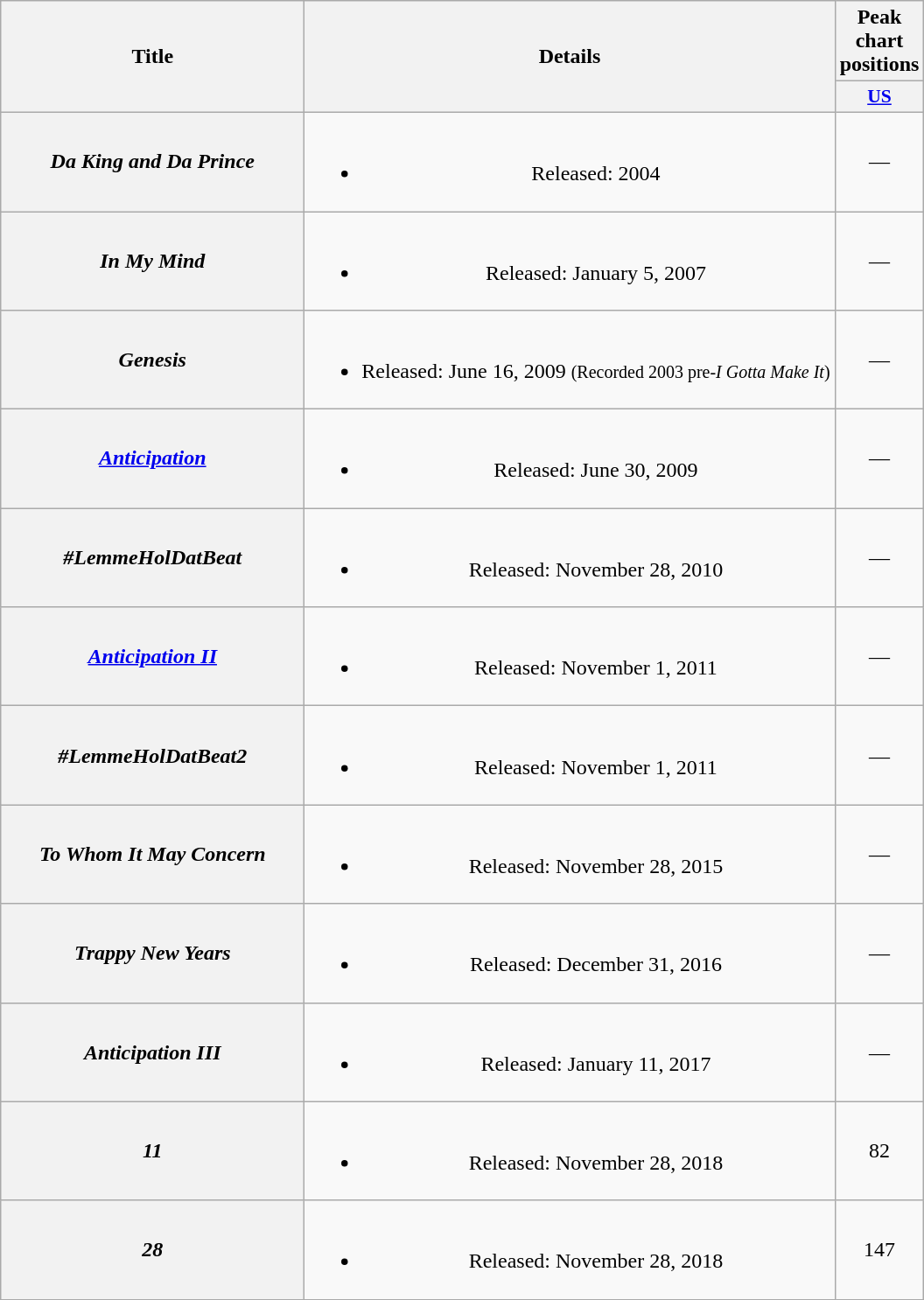<table class="wikitable plainrowheaders" style="text-align:center;">
<tr>
<th scope="col" rowspan="2" style="width:14em;">Title</th>
<th scope="col" rowspan="2">Details</th>
<th scope="col" colspan="1">Peak chart positions</th>
</tr>
<tr>
<th scope="col" style="width:3em;font-size:90%;"><a href='#'>US</a><br></th>
</tr>
<tr>
<th scope="row"><em>Da King and Da Prince</em> </th>
<td><br><ul><li>Released: 2004</li></ul></td>
<td>—</td>
</tr>
<tr>
<th scope="row"><em>In My Mind</em></th>
<td><br><ul><li>Released: January 5, 2007</li></ul></td>
<td>—</td>
</tr>
<tr>
<th scope="row"><em>Genesis</em></th>
<td><br><ul><li>Released: June 16, 2009 <small>(Recorded 2003 pre-<em>I Gotta Make It</em>)</small></li></ul></td>
<td>—</td>
</tr>
<tr>
<th scope="row"><em><a href='#'>Anticipation</a></em></th>
<td><br><ul><li>Released: June 30, 2009</li></ul></td>
<td>—</td>
</tr>
<tr>
<th scope="row"><em>#LemmeHolDatBeat</em></th>
<td><br><ul><li>Released: November 28, 2010</li></ul></td>
<td>—</td>
</tr>
<tr>
<th scope="row"><em><a href='#'>Anticipation II</a></em></th>
<td><br><ul><li>Released: November 1, 2011</li></ul></td>
<td>—</td>
</tr>
<tr>
<th scope="row"><em>#LemmeHolDatBeat2</em></th>
<td><br><ul><li>Released: November 1, 2011</li></ul></td>
<td>—</td>
</tr>
<tr>
<th scope="row"><em>To Whom It May Concern</em> </th>
<td><br><ul><li>Released: November 28, 2015</li></ul></td>
<td>—</td>
</tr>
<tr>
<th scope="row"><em>Trappy New Years</em> </th>
<td><br><ul><li>Released: December 31, 2016</li></ul></td>
<td>—</td>
</tr>
<tr>
<th scope="row"><em>Anticipation III</em></th>
<td><br><ul><li>Released: January 11, 2017</li></ul></td>
<td>—</td>
</tr>
<tr>
<th scope="row"><em>11</em></th>
<td><br><ul><li>Released: November 28, 2018</li></ul></td>
<td>82</td>
</tr>
<tr>
<th scope="row"><em>28</em></th>
<td><br><ul><li>Released: November 28, 2018</li></ul></td>
<td>147</td>
</tr>
</table>
